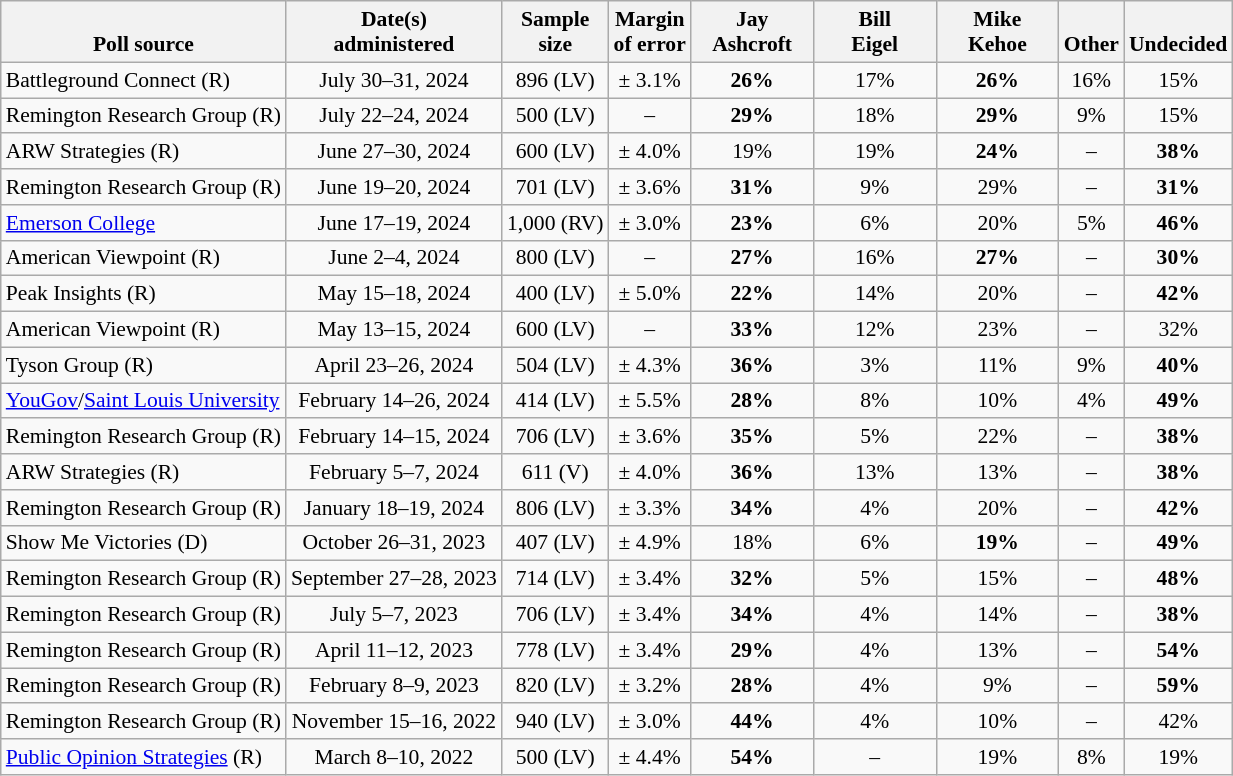<table class="wikitable" style="font-size:90%;text-align:center;">
<tr valign=bottom>
<th>Poll source</th>
<th>Date(s)<br>administered</th>
<th>Sample<br>size</th>
<th>Margin<br>of error</th>
<th style="width:75px;">Jay<br>Ashcroft</th>
<th style="width:75px;">Bill<br>Eigel</th>
<th style="width:75px;">Mike<br>Kehoe</th>
<th>Other</th>
<th>Undecided</th>
</tr>
<tr>
<td style="text-align:left;">Battleground Connect (R)</td>
<td>July 30–31, 2024</td>
<td>896 (LV)</td>
<td>± 3.1%</td>
<td><strong>26%</strong></td>
<td>17%</td>
<td><strong>26%</strong></td>
<td>16%</td>
<td>15%</td>
</tr>
<tr>
<td style="text-align:left;">Remington Research Group (R)</td>
<td>July 22–24, 2024</td>
<td>500 (LV)</td>
<td>–</td>
<td><strong>29%</strong></td>
<td>18%</td>
<td><strong>29%</strong></td>
<td>9%</td>
<td>15%</td>
</tr>
<tr>
<td style="text-align:left;">ARW Strategies (R)</td>
<td>June 27–30, 2024</td>
<td>600 (LV)</td>
<td>± 4.0%</td>
<td>19%</td>
<td>19%</td>
<td><strong>24%</strong></td>
<td>–</td>
<td><strong>38%</strong></td>
</tr>
<tr>
<td style="text-align:left;">Remington Research Group (R)</td>
<td>June 19–20, 2024</td>
<td>701 (LV)</td>
<td>± 3.6%</td>
<td><strong>31%</strong></td>
<td>9%</td>
<td>29%</td>
<td>–</td>
<td><strong>31%</strong></td>
</tr>
<tr>
<td style="text-align:left;"><a href='#'>Emerson College</a></td>
<td>June 17–19, 2024</td>
<td>1,000 (RV)</td>
<td>± 3.0%</td>
<td><strong>23%</strong></td>
<td>6%</td>
<td>20%</td>
<td>5%</td>
<td><strong>46%</strong></td>
</tr>
<tr>
<td style="text-align:left;">American Viewpoint (R)</td>
<td>June 2–4, 2024</td>
<td>800 (LV)</td>
<td>–</td>
<td><strong>27%</strong></td>
<td>16%</td>
<td><strong>27%</strong></td>
<td>–</td>
<td><strong>30%</strong></td>
</tr>
<tr>
<td style="text-align:left;">Peak Insights (R)</td>
<td>May 15–18, 2024</td>
<td>400 (LV)</td>
<td>± 5.0%</td>
<td><strong>22%</strong></td>
<td>14%</td>
<td>20%</td>
<td>–</td>
<td><strong>42%</strong></td>
</tr>
<tr>
<td style="text-align:left;">American Viewpoint (R)</td>
<td>May 13–15, 2024</td>
<td>600 (LV)</td>
<td>–</td>
<td><strong>33%</strong></td>
<td>12%</td>
<td>23%</td>
<td>–</td>
<td>32%</td>
</tr>
<tr>
<td style="text-align:left;">Tyson Group (R)</td>
<td>April 23–26, 2024</td>
<td>504 (LV)</td>
<td>± 4.3%</td>
<td><strong>36%</strong></td>
<td>3%</td>
<td>11%</td>
<td>9%</td>
<td><strong>40%</strong></td>
</tr>
<tr>
<td style="text-align:left;"><a href='#'>YouGov</a>/<a href='#'>Saint Louis University</a></td>
<td>February 14–26, 2024</td>
<td>414 (LV)</td>
<td>± 5.5%</td>
<td><strong>28%</strong></td>
<td>8%</td>
<td>10%</td>
<td>4%</td>
<td><strong>49%</strong></td>
</tr>
<tr>
<td style="text-align:left;">Remington Research Group (R)</td>
<td>February 14–15, 2024</td>
<td>706 (LV)</td>
<td>± 3.6%</td>
<td><strong>35%</strong></td>
<td>5%</td>
<td>22%</td>
<td>–</td>
<td><strong>38%</strong></td>
</tr>
<tr>
<td style="text-align:left;">ARW Strategies (R)</td>
<td>February 5–7, 2024</td>
<td>611 (V)</td>
<td>± 4.0%</td>
<td><strong>36%</strong></td>
<td>13%</td>
<td>13%</td>
<td>–</td>
<td><strong>38%</strong></td>
</tr>
<tr>
<td style="text-align:left;">Remington Research Group (R)</td>
<td>January 18–19, 2024</td>
<td>806 (LV)</td>
<td>± 3.3%</td>
<td><strong>34%</strong></td>
<td>4%</td>
<td>20%</td>
<td>–</td>
<td><strong>42%</strong></td>
</tr>
<tr>
<td style="text-align:left;">Show Me Victories (D)</td>
<td>October 26–31, 2023</td>
<td>407 (LV)</td>
<td>± 4.9%</td>
<td>18%</td>
<td>6%</td>
<td><strong>19%</strong></td>
<td>–</td>
<td><strong>49%</strong></td>
</tr>
<tr>
<td style="text-align:left;">Remington Research Group (R)</td>
<td>September 27–28, 2023</td>
<td>714 (LV)</td>
<td>± 3.4%</td>
<td><strong>32%</strong></td>
<td>5%</td>
<td>15%</td>
<td>–</td>
<td><strong>48%</strong></td>
</tr>
<tr>
<td style="text-align:left;">Remington Research Group (R)</td>
<td>July 5–7, 2023</td>
<td>706 (LV)</td>
<td>± 3.4%</td>
<td><strong>34%</strong></td>
<td>4%</td>
<td>14%</td>
<td>–</td>
<td><strong>38%</strong></td>
</tr>
<tr>
<td style="text-align:left;">Remington Research Group (R)</td>
<td>April 11–12, 2023</td>
<td>778 (LV)</td>
<td>± 3.4%</td>
<td><strong>29%</strong></td>
<td>4%</td>
<td>13%</td>
<td>–</td>
<td><strong>54%</strong></td>
</tr>
<tr>
<td style="text-align:left;">Remington Research Group (R)</td>
<td>February 8–9, 2023</td>
<td>820 (LV)</td>
<td>± 3.2%</td>
<td><strong>28%</strong></td>
<td>4%</td>
<td>9%</td>
<td>–</td>
<td><strong>59%</strong></td>
</tr>
<tr>
<td style="text-align:left;">Remington Research Group (R)</td>
<td>November 15–16, 2022</td>
<td>940 (LV)</td>
<td>± 3.0%</td>
<td><strong>44%</strong></td>
<td>4%</td>
<td>10%</td>
<td>–</td>
<td>42%</td>
</tr>
<tr>
<td style="text-align:left;"><a href='#'>Public Opinion Strategies</a> (R)</td>
<td>March 8–10, 2022</td>
<td>500 (LV)</td>
<td>± 4.4%</td>
<td><strong>54%</strong></td>
<td>–</td>
<td>19%</td>
<td>8%</td>
<td>19%</td>
</tr>
</table>
